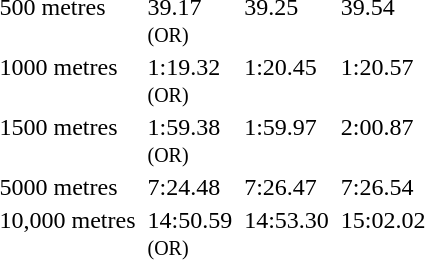<table>
<tr valign="top">
<td>500 metres <br></td>
<td></td>
<td>39.17<br><small>(OR)</small></td>
<td></td>
<td>39.25</td>
<td></td>
<td>39.54</td>
</tr>
<tr valign="top">
<td>1000 metres <br></td>
<td></td>
<td>1:19.32<br><small>(OR)</small></td>
<td></td>
<td>1:20.45</td>
<td></td>
<td>1:20.57</td>
</tr>
<tr valign="top">
<td>1500 metres <br></td>
<td></td>
<td>1:59.38<br><small>(OR)</small></td>
<td></td>
<td>1:59.97</td>
<td></td>
<td>2:00.87</td>
</tr>
<tr valign="top">
<td>5000 metres <br></td>
<td></td>
<td>7:24.48</td>
<td></td>
<td>7:26.47</td>
<td></td>
<td>7:26.54</td>
</tr>
<tr valign="top">
<td>10,000 metres <br></td>
<td></td>
<td>14:50.59<br><small>(OR)</small></td>
<td></td>
<td>14:53.30</td>
<td></td>
<td>15:02.02</td>
</tr>
</table>
